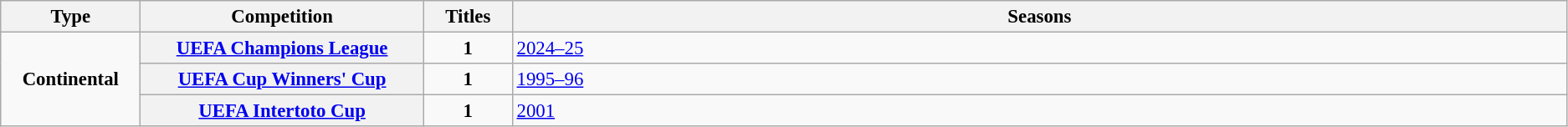<table class="wikitable plainrowheaders" style="font-size:95%; text-align:center;">
<tr>
<th style="width: 1%;">Type</th>
<th style="width: 5%;">Competition</th>
<th style="width: 1%;">Titles</th>
<th style="width: 21%;">Seasons</th>
</tr>
<tr>
<td rowspan="3"><strong>Continental</strong></td>
<th scope="col"><a href='#'>UEFA Champions League</a></th>
<td align="center"><strong>1</strong></td>
<td align="left"><a href='#'>2024–25</a></td>
</tr>
<tr>
<th scope=col><a href='#'>UEFA Cup Winners' Cup</a></th>
<td align="center"><strong>1</strong></td>
<td align="left"><a href='#'>1995–96</a></td>
</tr>
<tr>
<th scope=col><a href='#'>UEFA Intertoto Cup</a></th>
<td align="center"><strong>1</strong></td>
<td align="left"><a href='#'>2001</a></td>
</tr>
</table>
